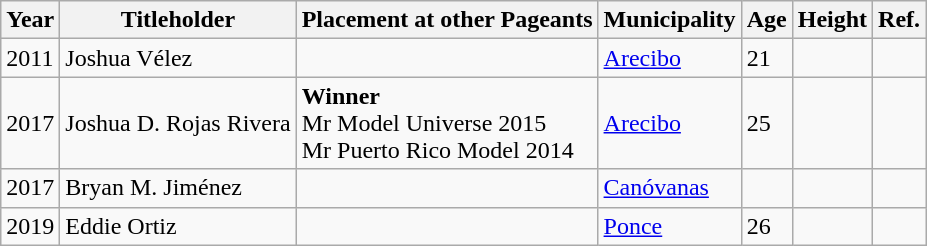<table class="wikitable">
<tr>
<th>Year</th>
<th>Titleholder</th>
<th>Placement at other Pageants</th>
<th>Municipality</th>
<th>Age</th>
<th>Height</th>
<th>Ref.</th>
</tr>
<tr>
<td>2011</td>
<td>Joshua Vélez</td>
<td></td>
<td><a href='#'>Arecibo</a></td>
<td>21</td>
<td></td>
<td></td>
</tr>
<tr>
<td>2017</td>
<td>Joshua D. Rojas Rivera</td>
<td><div><strong>Winner</strong><br>Mr Model Universe 2015<br>Mr Puerto Rico Model 2014
</div></td>
<td><a href='#'>Arecibo</a></td>
<td>25</td>
<td></td>
<td></td>
</tr>
<tr>
<td>2017</td>
<td>Bryan M. Jiménez</td>
<td></td>
<td><a href='#'>Canóvanas</a></td>
<td></td>
<td></td>
<td></td>
</tr>
<tr>
<td>2019</td>
<td>Eddie Ortiz</td>
<td></td>
<td><a href='#'>Ponce</a></td>
<td>26</td>
<td></td>
<td></td>
</tr>
</table>
